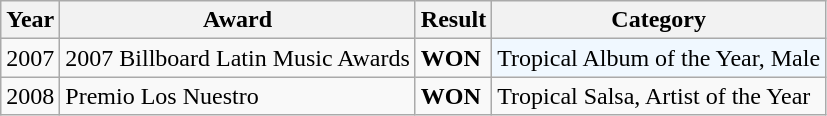<table class="wikitable">
<tr>
<th>Year</th>
<th>Award</th>
<th>Result</th>
<th>Category</th>
</tr>
<tr>
<td>2007</td>
<td>2007 Billboard Latin Music Awards</td>
<td><strong>WON</strong></td>
<td bgcolor="#F0F8FF">Tropical Album of the Year, Male</td>
</tr>
<tr>
<td>2008</td>
<td>Premio Los Nuestro</td>
<td><strong>WON</strong></td>
<td>Tropical Salsa, Artist of the Year</td>
</tr>
</table>
